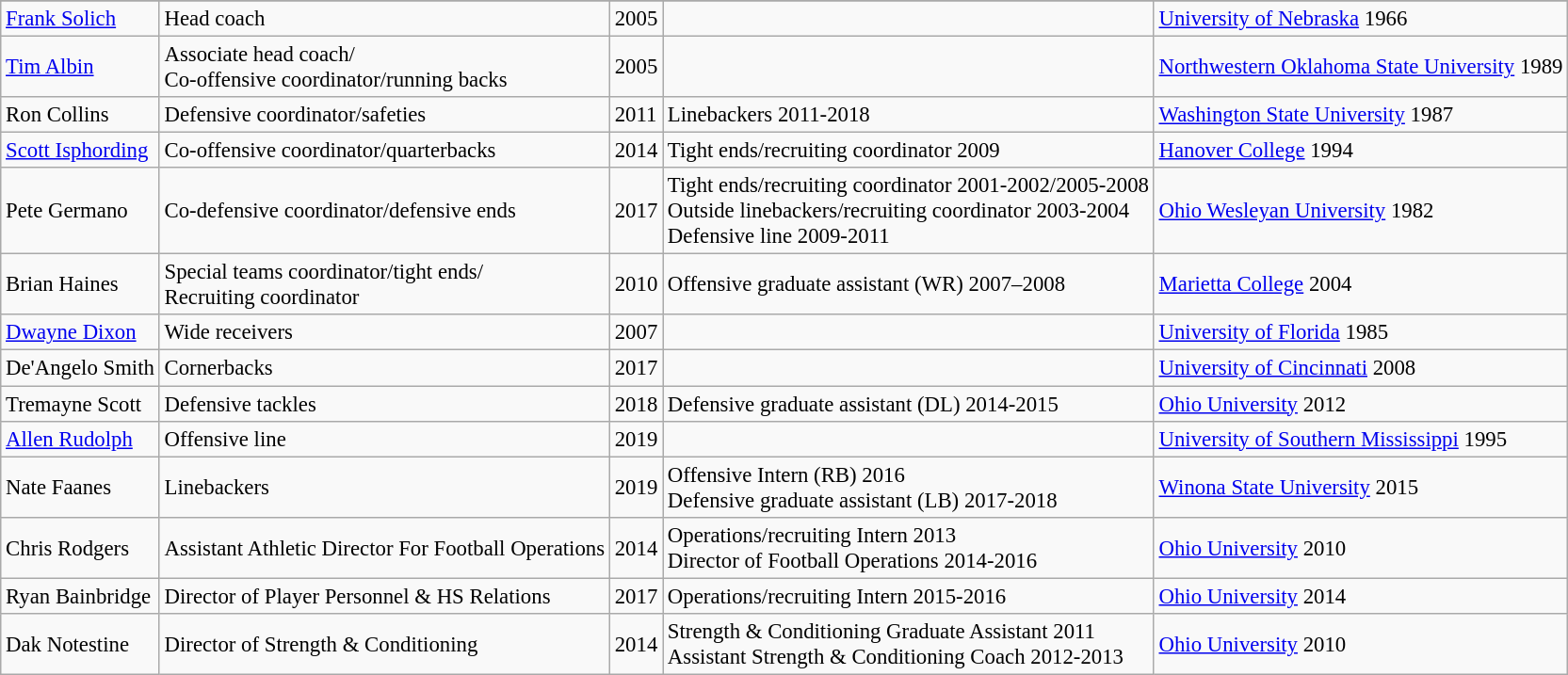<table class="wikitable" style="font-size: 95%;">
<tr>
</tr>
<tr>
<td><a href='#'>Frank Solich</a></td>
<td>Head coach</td>
<td>2005</td>
<td></td>
<td><a href='#'>University of Nebraska</a> 1966</td>
</tr>
<tr>
<td><a href='#'>Tim Albin</a></td>
<td>Associate head coach/<br>Co-offensive coordinator/running backs</td>
<td>2005</td>
<td></td>
<td><a href='#'>Northwestern Oklahoma State University</a> 1989</td>
</tr>
<tr>
<td>Ron Collins</td>
<td>Defensive coordinator/safeties</td>
<td>2011</td>
<td>Linebackers 2011-2018</td>
<td><a href='#'>Washington State University</a> 1987</td>
</tr>
<tr>
<td><a href='#'>Scott Isphording</a></td>
<td>Co-offensive coordinator/quarterbacks</td>
<td>2014</td>
<td>Tight ends/recruiting coordinator 2009</td>
<td><a href='#'>Hanover College</a> 1994</td>
</tr>
<tr>
<td>Pete Germano</td>
<td>Co-defensive coordinator/defensive ends</td>
<td>2017</td>
<td>Tight ends/recruiting coordinator 2001-2002/2005-2008<br>Outside linebackers/recruiting coordinator 2003-2004<br>Defensive line 2009-2011</td>
<td><a href='#'>Ohio Wesleyan University</a> 1982</td>
</tr>
<tr>
<td>Brian Haines</td>
<td>Special teams coordinator/tight ends/<br>Recruiting coordinator</td>
<td>2010</td>
<td>Offensive graduate assistant (WR) 2007–2008</td>
<td><a href='#'>Marietta College</a> 2004</td>
</tr>
<tr>
<td><a href='#'>Dwayne Dixon</a></td>
<td>Wide receivers</td>
<td>2007</td>
<td></td>
<td><a href='#'>University of Florida</a> 1985</td>
</tr>
<tr>
<td>De'Angelo Smith</td>
<td>Cornerbacks</td>
<td>2017</td>
<td></td>
<td><a href='#'>University of Cincinnati</a> 2008</td>
</tr>
<tr>
<td>Tremayne Scott</td>
<td>Defensive tackles</td>
<td>2018</td>
<td>Defensive graduate assistant (DL) 2014-2015</td>
<td><a href='#'>Ohio University</a> 2012</td>
</tr>
<tr>
<td><a href='#'>Allen Rudolph</a></td>
<td>Offensive line</td>
<td>2019</td>
<td></td>
<td><a href='#'>University of Southern Mississippi</a> 1995</td>
</tr>
<tr>
<td>Nate Faanes</td>
<td>Linebackers</td>
<td>2019</td>
<td>Offensive Intern (RB) 2016<br>Defensive graduate assistant (LB) 2017-2018</td>
<td><a href='#'>Winona State University</a> 2015</td>
</tr>
<tr>
<td>Chris Rodgers</td>
<td>Assistant Athletic Director For Football Operations</td>
<td>2014</td>
<td>Operations/recruiting Intern 2013<br>Director of Football Operations 2014-2016</td>
<td><a href='#'>Ohio University</a> 2010</td>
</tr>
<tr>
<td>Ryan Bainbridge</td>
<td>Director of Player Personnel & HS Relations</td>
<td>2017</td>
<td>Operations/recruiting Intern 2015-2016</td>
<td><a href='#'>Ohio University</a> 2014</td>
</tr>
<tr>
<td>Dak Notestine</td>
<td>Director of Strength & Conditioning</td>
<td>2014</td>
<td>Strength & Conditioning Graduate Assistant 2011<br>Assistant Strength & Conditioning Coach 2012-2013</td>
<td><a href='#'>Ohio University</a> 2010</td>
</tr>
</table>
